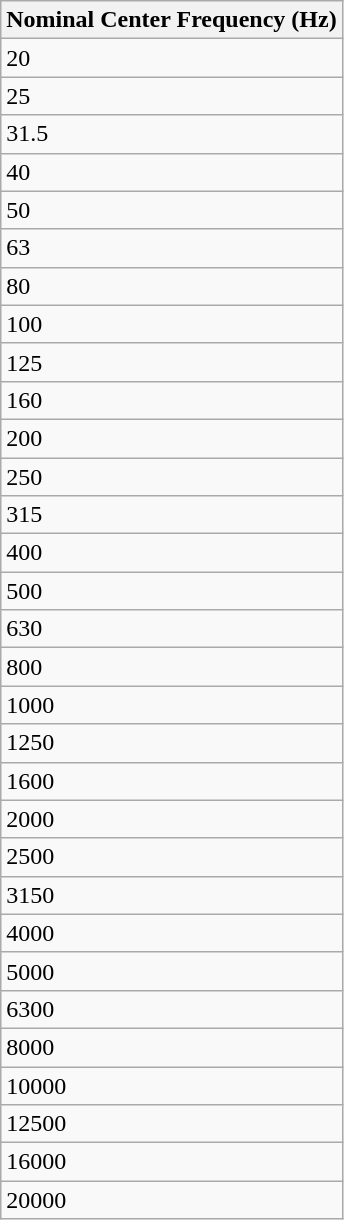<table class="wikitable">
<tr>
<th>Nominal Center Frequency (Hz)</th>
</tr>
<tr>
<td>20</td>
</tr>
<tr>
<td>25</td>
</tr>
<tr>
<td>31.5</td>
</tr>
<tr>
<td>40</td>
</tr>
<tr>
<td>50</td>
</tr>
<tr>
<td>63</td>
</tr>
<tr>
<td>80</td>
</tr>
<tr>
<td>100</td>
</tr>
<tr>
<td>125</td>
</tr>
<tr>
<td>160</td>
</tr>
<tr>
<td>200</td>
</tr>
<tr>
<td>250</td>
</tr>
<tr>
<td>315</td>
</tr>
<tr>
<td>400</td>
</tr>
<tr>
<td>500</td>
</tr>
<tr>
<td>630</td>
</tr>
<tr>
<td>800</td>
</tr>
<tr>
<td>1000</td>
</tr>
<tr>
<td>1250</td>
</tr>
<tr>
<td>1600</td>
</tr>
<tr>
<td>2000</td>
</tr>
<tr>
<td>2500</td>
</tr>
<tr>
<td>3150</td>
</tr>
<tr>
<td>4000</td>
</tr>
<tr>
<td>5000</td>
</tr>
<tr>
<td>6300</td>
</tr>
<tr>
<td>8000</td>
</tr>
<tr>
<td>10000</td>
</tr>
<tr>
<td>12500</td>
</tr>
<tr>
<td>16000</td>
</tr>
<tr>
<td>20000</td>
</tr>
</table>
